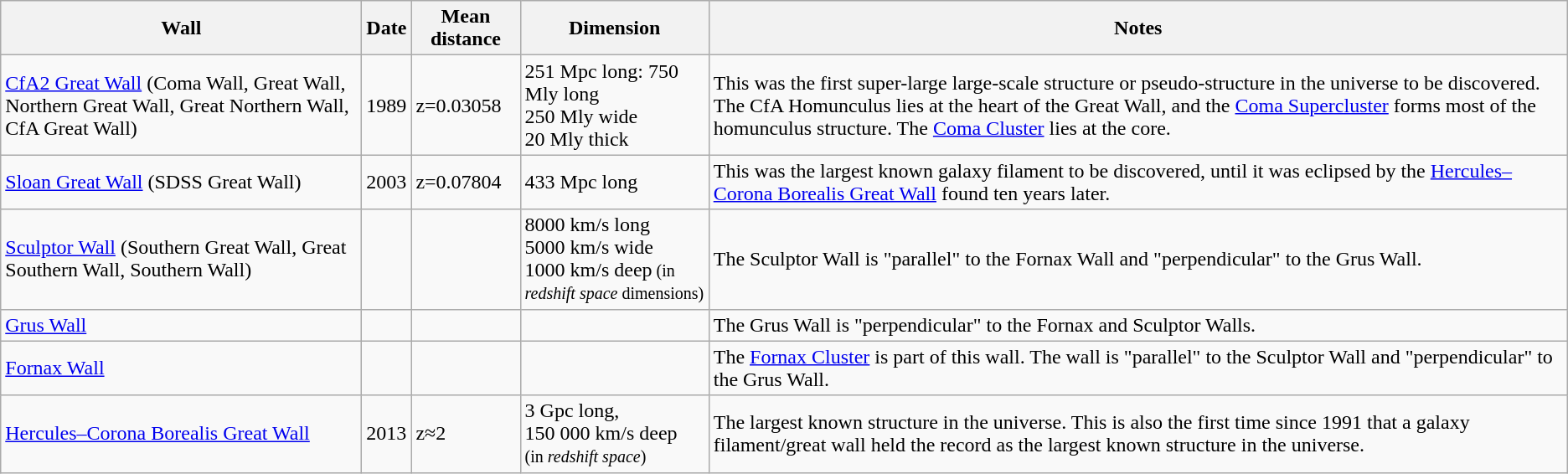<table class="wikitable">
<tr>
<th>Wall</th>
<th>Date</th>
<th>Mean distance</th>
<th>Dimension</th>
<th>Notes</th>
</tr>
<tr>
<td><a href='#'>CfA2 Great Wall</a> (Coma Wall, Great Wall, Northern Great Wall, Great Northern Wall, CfA Great Wall)</td>
<td>1989</td>
<td>z=0.03058</td>
<td>251 Mpc long: 750 Mly long <br> 250 Mly wide <br> 20 Mly thick</td>
<td>This was the first super-large large-scale structure or pseudo-structure in the universe to be discovered. The CfA Homunculus lies at the heart of the Great Wall, and the <a href='#'>Coma Supercluster</a> forms most of the homunculus structure. The <a href='#'>Coma Cluster</a> lies at the core.</td>
</tr>
<tr>
<td><a href='#'>Sloan Great Wall</a> (SDSS Great Wall)</td>
<td>2003</td>
<td>z=0.07804</td>
<td>433 Mpc long</td>
<td>This was the largest known galaxy filament to be discovered, until it was eclipsed by the <a href='#'>Hercules–Corona Borealis Great Wall</a> found ten years later.</td>
</tr>
<tr>
<td><a href='#'>Sculptor Wall</a> (Southern Great Wall, Great Southern Wall, Southern Wall)</td>
<td></td>
<td></td>
<td>8000 km/s long <br> 5000 km/s wide <br> 1000 km/s deep<small> (in <em>redshift space</em> dimensions) </small></td>
<td>The Sculptor Wall is "parallel" to the Fornax Wall and "perpendicular" to the Grus Wall.</td>
</tr>
<tr>
<td><a href='#'>Grus Wall</a></td>
<td></td>
<td></td>
<td></td>
<td>The Grus Wall is "perpendicular" to the Fornax and Sculptor Walls.</td>
</tr>
<tr>
<td><a href='#'>Fornax Wall</a></td>
<td></td>
<td></td>
<td></td>
<td>The <a href='#'>Fornax Cluster</a> is part of this wall. The wall is "parallel" to the Sculptor Wall and "perpendicular" to the Grus Wall.</td>
</tr>
<tr>
<td><a href='#'>Hercules–Corona Borealis Great Wall</a></td>
<td>2013</td>
<td>z≈2</td>
<td>3 Gpc long, <br> 150 000 km/s deep <br><small> (in <em>redshift space</em>) </small></td>
<td>The largest known structure in the universe. This is also the first time since 1991 that a galaxy filament/great wall held the record as the largest known structure in the universe.</td>
</tr>
</table>
